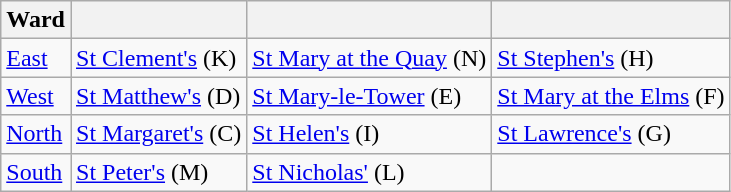<table class="wikitable">
<tr>
<th>Ward</th>
<th></th>
<th></th>
<th></th>
</tr>
<tr>
<td><a href='#'>East</a></td>
<td><a href='#'>St Clement's</a> (K)</td>
<td><a href='#'>St Mary at the Quay</a> (N)</td>
<td><a href='#'>St Stephen's</a> (H)</td>
</tr>
<tr>
<td><a href='#'>West</a></td>
<td><a href='#'>St Matthew's</a> (D)</td>
<td><a href='#'>St Mary-le-Tower</a> (E)</td>
<td><a href='#'>St Mary at the Elms</a> (F)</td>
</tr>
<tr>
<td><a href='#'>North</a></td>
<td><a href='#'>St Margaret's</a> (C)</td>
<td><a href='#'>St Helen's</a> (I)</td>
<td><a href='#'>St Lawrence's</a> (G)</td>
</tr>
<tr>
<td><a href='#'>South</a></td>
<td><a href='#'>St Peter's</a> (M)</td>
<td><a href='#'>St Nicholas'</a> (L)</td>
<td></td>
</tr>
</table>
